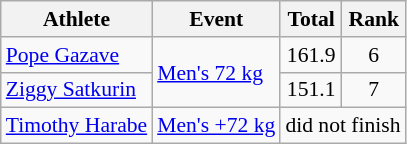<table class="wikitable" style="font-size:90%">
<tr>
<th>Athlete</th>
<th>Event</th>
<th>Total</th>
<th>Rank</th>
</tr>
<tr align=center>
<td align=left><a href='#'>Pope Gazave</a></td>
<td align=left rowspan=2><a href='#'>Men's 72 kg</a></td>
<td>161.9</td>
<td>6</td>
</tr>
<tr align=center>
<td align=left><a href='#'>Ziggy Satkurin</a></td>
<td>151.1</td>
<td>7</td>
</tr>
<tr align=center>
<td align=left><a href='#'>Timothy Harabe</a></td>
<td align=left><a href='#'>Men's +72 kg</a></td>
<td colspan=2>did not finish</td>
</tr>
</table>
